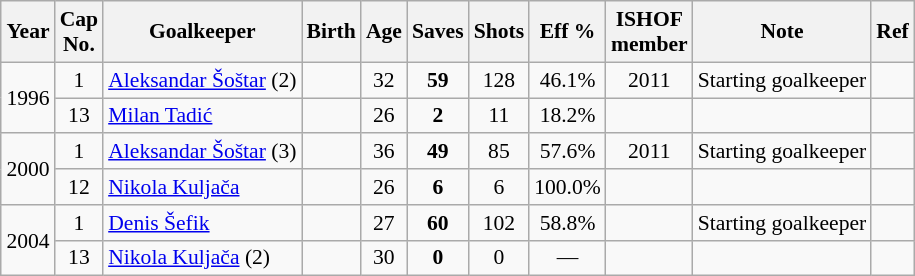<table class="wikitable sortable" style="text-align: center; font-size: 90%; margin-left: 1em;">
<tr>
<th>Year</th>
<th class="unsortable">Cap<br>No.</th>
<th>Goalkeeper</th>
<th>Birth</th>
<th>Age</th>
<th>Saves</th>
<th>Shots</th>
<th>Eff %</th>
<th>ISHOF<br>member</th>
<th>Note</th>
<th class="unsortable">Ref</th>
</tr>
<tr>
<td rowspan="2" style="text-align: left;">1996</td>
<td>1</td>
<td style="text-align: left;" data-sort-value="Šoštar, Aleksandar"><a href='#'>Aleksandar Šoštar</a> (2)</td>
<td></td>
<td>32</td>
<td><strong>59</strong></td>
<td>128</td>
<td>46.1%</td>
<td>2011</td>
<td style="text-align: left;">Starting goalkeeper</td>
<td></td>
</tr>
<tr>
<td>13</td>
<td style="text-align: left;" data-sort-value="Tadić, Milan"><a href='#'>Milan Tadić</a></td>
<td></td>
<td>26</td>
<td><strong>2</strong></td>
<td>11</td>
<td>18.2%</td>
<td></td>
<td style="text-align: left;"></td>
<td></td>
</tr>
<tr>
<td rowspan="2" style="text-align: left;">2000 </td>
<td>1</td>
<td style="text-align: left;" data-sort-value="Šoštar, Aleksandar"><a href='#'>Aleksandar Šoštar</a> (3)</td>
<td></td>
<td>36</td>
<td><strong>49</strong></td>
<td>85</td>
<td>57.6%</td>
<td>2011</td>
<td style="text-align: left;">Starting goalkeeper</td>
<td></td>
</tr>
<tr>
<td>12</td>
<td style="text-align: left;" data-sort-value="Kuljača, Nikola"><a href='#'>Nikola Kuljača</a></td>
<td></td>
<td>26</td>
<td><strong>6</strong></td>
<td>6</td>
<td>100.0%</td>
<td></td>
<td style="text-align: left;"></td>
<td></td>
</tr>
<tr>
<td rowspan="2" style="text-align: left;">2004 </td>
<td>1</td>
<td style="text-align: left;" data-sort-value="Šefik, Denis"><a href='#'>Denis Šefik</a></td>
<td></td>
<td>27</td>
<td><strong>60</strong></td>
<td>102</td>
<td>58.8%</td>
<td></td>
<td style="text-align: left;">Starting goalkeeper</td>
<td></td>
</tr>
<tr>
<td>13</td>
<td style="text-align: left;" data-sort-value="Kuljača, Nikola"><a href='#'>Nikola Kuljača</a> (2)</td>
<td></td>
<td>30</td>
<td><strong>0</strong></td>
<td>0</td>
<td>—</td>
<td></td>
<td style="text-align: left;"></td>
<td></td>
</tr>
</table>
